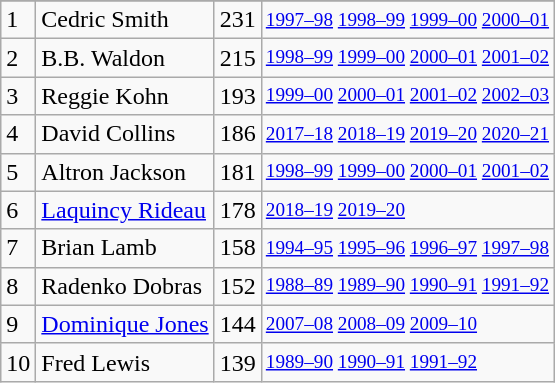<table class="wikitable">
<tr>
</tr>
<tr>
<td>1</td>
<td>Cedric Smith</td>
<td>231</td>
<td style="font-size:80%;"><a href='#'>1997–98</a> <a href='#'>1998–99</a> <a href='#'>1999–00</a> <a href='#'>2000–01</a></td>
</tr>
<tr>
<td>2</td>
<td>B.B. Waldon</td>
<td>215</td>
<td style="font-size:80%;"><a href='#'>1998–99</a> <a href='#'>1999–00</a> <a href='#'>2000–01</a> <a href='#'>2001–02</a></td>
</tr>
<tr>
<td>3</td>
<td>Reggie Kohn</td>
<td>193</td>
<td style="font-size:80%;"><a href='#'>1999–00</a> <a href='#'>2000–01</a> <a href='#'>2001–02</a> <a href='#'>2002–03</a></td>
</tr>
<tr>
<td>4</td>
<td>David Collins</td>
<td>186</td>
<td style="font-size:80%;"><a href='#'>2017–18</a> <a href='#'>2018–19</a> <a href='#'>2019–20</a> <a href='#'>2020–21</a></td>
</tr>
<tr>
<td>5</td>
<td>Altron Jackson</td>
<td>181</td>
<td style="font-size:80%;"><a href='#'>1998–99</a> <a href='#'>1999–00</a> <a href='#'>2000–01</a> <a href='#'>2001–02</a></td>
</tr>
<tr>
<td>6</td>
<td><a href='#'>Laquincy Rideau</a></td>
<td>178</td>
<td style="font-size:80%;"><a href='#'>2018–19</a> <a href='#'>2019–20</a></td>
</tr>
<tr>
<td>7</td>
<td>Brian Lamb</td>
<td>158</td>
<td style="font-size:80%;"><a href='#'>1994–95</a> <a href='#'>1995–96</a> <a href='#'>1996–97</a> <a href='#'>1997–98</a></td>
</tr>
<tr>
<td>8</td>
<td>Radenko Dobras</td>
<td>152</td>
<td style="font-size:80%;"><a href='#'>1988–89</a> <a href='#'>1989–90</a> <a href='#'>1990–91</a> <a href='#'>1991–92</a></td>
</tr>
<tr>
<td>9</td>
<td><a href='#'>Dominique Jones</a></td>
<td>144</td>
<td style="font-size:80%;"><a href='#'>2007–08</a> <a href='#'>2008–09</a> <a href='#'>2009–10</a></td>
</tr>
<tr>
<td>10</td>
<td>Fred Lewis</td>
<td>139</td>
<td style="font-size:80%;"><a href='#'>1989–90</a> <a href='#'>1990–91</a> <a href='#'>1991–92</a></td>
</tr>
</table>
